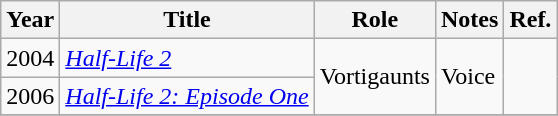<table class="wikitable sortable">
<tr>
<th>Year</th>
<th>Title</th>
<th>Role</th>
<th>Notes</th>
<th>Ref.</th>
</tr>
<tr>
<td>2004</td>
<td><em><a href='#'>Half-Life 2</a></em></td>
<td rowspan=2>Vortigaunts</td>
<td rowspan=2>Voice</td>
<td rowspan=2></td>
</tr>
<tr>
<td>2006</td>
<td><em><a href='#'>Half-Life 2: Episode One</a></em></td>
</tr>
<tr>
</tr>
</table>
